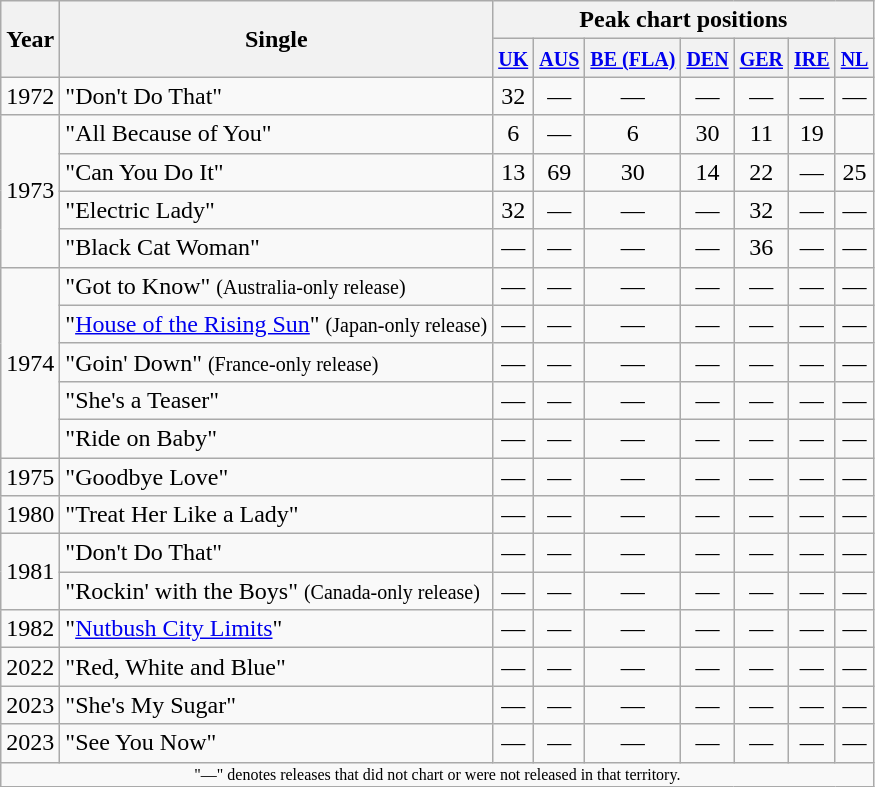<table class="wikitable" style="text-align:center">
<tr>
<th rowspan="2">Year</th>
<th rowspan="2">Single</th>
<th colspan="7">Peak chart positions</th>
</tr>
<tr>
<th><small><a href='#'>UK</a></small><br></th>
<th><small><a href='#'>AUS</a></small><br></th>
<th><small><a href='#'>BE (FLA)</a></small><br></th>
<th><small><a href='#'>DEN</a></small></th>
<th><small><a href='#'>GER</a></small><br></th>
<th><small><a href='#'>IRE</a></small><br></th>
<th><small><a href='#'>NL</a></small><br></th>
</tr>
<tr>
<td>1972</td>
<td align="left">"Don't Do That"</td>
<td>32</td>
<td>—</td>
<td>—</td>
<td>—</td>
<td>—</td>
<td>—</td>
<td>—</td>
</tr>
<tr>
<td rowspan="4">1973</td>
<td align="left">"All Because of You"</td>
<td>6</td>
<td>—</td>
<td 18>6</td>
<td>30</td>
<td>11</td>
<td>19</td>
</tr>
<tr>
<td align="left">"Can You Do It"</td>
<td>13</td>
<td>69</td>
<td>30</td>
<td>14</td>
<td>22</td>
<td>—</td>
<td>25</td>
</tr>
<tr>
<td align="left">"Electric Lady"</td>
<td>32</td>
<td>—</td>
<td>—</td>
<td>—</td>
<td>32</td>
<td>—</td>
<td>—</td>
</tr>
<tr>
<td align="left">"Black Cat Woman"</td>
<td>—</td>
<td>—</td>
<td>—</td>
<td>—</td>
<td>36</td>
<td>—</td>
<td>—</td>
</tr>
<tr>
<td rowspan="5">1974</td>
<td align="left">"Got to Know" <small>(Australia-only release)</small></td>
<td>—</td>
<td>—</td>
<td>—</td>
<td>—</td>
<td>—</td>
<td>—</td>
<td>—</td>
</tr>
<tr>
<td align="left">"<a href='#'>House of the Rising Sun</a>" <small>(Japan-only release)</small></td>
<td>—</td>
<td>—</td>
<td>—</td>
<td>—</td>
<td>—</td>
<td>—</td>
<td>—</td>
</tr>
<tr>
<td align="left">"Goin' Down" <small>(France-only release)</small></td>
<td>—</td>
<td>—</td>
<td>—</td>
<td>—</td>
<td>—</td>
<td>—</td>
<td>—</td>
</tr>
<tr>
<td align="left">"She's a Teaser"</td>
<td>—</td>
<td>—</td>
<td>—</td>
<td>—</td>
<td>—</td>
<td>—</td>
<td>—</td>
</tr>
<tr>
<td align="left">"Ride on Baby"</td>
<td>—</td>
<td>—</td>
<td>—</td>
<td>—</td>
<td>—</td>
<td>—</td>
<td>—</td>
</tr>
<tr>
<td>1975</td>
<td align="left">"Goodbye Love"</td>
<td>—</td>
<td>—</td>
<td>—</td>
<td>—</td>
<td>—</td>
<td>—</td>
<td>—</td>
</tr>
<tr>
<td>1980</td>
<td align="left">"Treat Her Like a Lady"</td>
<td>—</td>
<td>—</td>
<td>—</td>
<td>—</td>
<td>—</td>
<td>—</td>
<td>—</td>
</tr>
<tr>
<td rowspan="2">1981</td>
<td align="left">"Don't Do That"</td>
<td>—</td>
<td>—</td>
<td>—</td>
<td>—</td>
<td>—</td>
<td>—</td>
<td>—</td>
</tr>
<tr>
<td align="left">"Rockin' with the Boys" <small>(Canada-only release)</small></td>
<td>—</td>
<td>—</td>
<td>—</td>
<td>—</td>
<td>—</td>
<td>—</td>
<td>—</td>
</tr>
<tr>
<td>1982</td>
<td align="left">"<a href='#'>Nutbush City Limits</a>"</td>
<td>—</td>
<td>—</td>
<td>—</td>
<td>—</td>
<td>—</td>
<td>—</td>
<td>—</td>
</tr>
<tr>
<td>2022</td>
<td align="left">"Red, White and Blue"</td>
<td>—</td>
<td>—</td>
<td>—</td>
<td>—</td>
<td>—</td>
<td>—</td>
<td>—</td>
</tr>
<tr>
<td>2023</td>
<td align="left">"She's My Sugar"</td>
<td>—</td>
<td>—</td>
<td>—</td>
<td>—</td>
<td>—</td>
<td>—</td>
<td>—</td>
</tr>
<tr>
<td>2023</td>
<td align="left">"See You Now"</td>
<td>—</td>
<td>—</td>
<td>—</td>
<td>—</td>
<td>—</td>
<td>—</td>
<td>—</td>
</tr>
<tr>
<td colspan="9" style="font-size:8pt">"—" denotes releases that did not chart or were not released in that territory.</td>
</tr>
</table>
